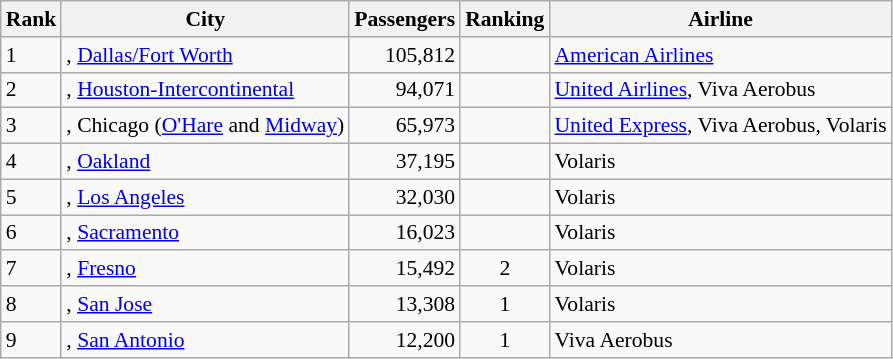<table class="wikitable sortable" style="font-size: 90%" width="align=">
<tr>
<th>Rank</th>
<th>City</th>
<th>Passengers</th>
<th>Ranking</th>
<th>Airline</th>
</tr>
<tr>
<td>1</td>
<td>, <a href='#'>Dallas/Fort Worth</a></td>
<td align="right">105,812</td>
<td align="center"></td>
<td><a href='#'>American Airlines</a></td>
</tr>
<tr>
<td>2</td>
<td>, <a href='#'>Houston-Intercontinental</a></td>
<td align="right">94,071</td>
<td align="center"></td>
<td><a href='#'>United Airlines</a>, Viva Aerobus</td>
</tr>
<tr>
<td>3</td>
<td>, Chicago (<a href='#'>O'Hare</a> and <a href='#'>Midway</a>)</td>
<td align="right">65,973</td>
<td align="center"></td>
<td><a href='#'>United Express</a>, Viva Aerobus, Volaris</td>
</tr>
<tr>
<td>4</td>
<td>, <a href='#'>Oakland</a></td>
<td align="right">37,195</td>
<td align="center"></td>
<td>Volaris</td>
</tr>
<tr>
<td>5</td>
<td>, <a href='#'>Los Angeles</a></td>
<td align="right">32,030</td>
<td align="center"></td>
<td>Volaris</td>
</tr>
<tr>
<td>6</td>
<td>, <a href='#'>Sacramento</a></td>
<td align="right">16,023</td>
<td align="center"></td>
<td>Volaris</td>
</tr>
<tr>
<td>7</td>
<td>, <a href='#'>Fresno</a></td>
<td align="right">15,492</td>
<td align="center"> 2</td>
<td>Volaris</td>
</tr>
<tr>
<td>8</td>
<td>, <a href='#'>San Jose</a></td>
<td align="right">13,308</td>
<td align="center"> 1</td>
<td>Volaris</td>
</tr>
<tr>
<td>9</td>
<td>, <a href='#'>San Antonio</a></td>
<td align="right">12,200</td>
<td align="center"> 1</td>
<td>Viva Aerobus</td>
</tr>
</table>
